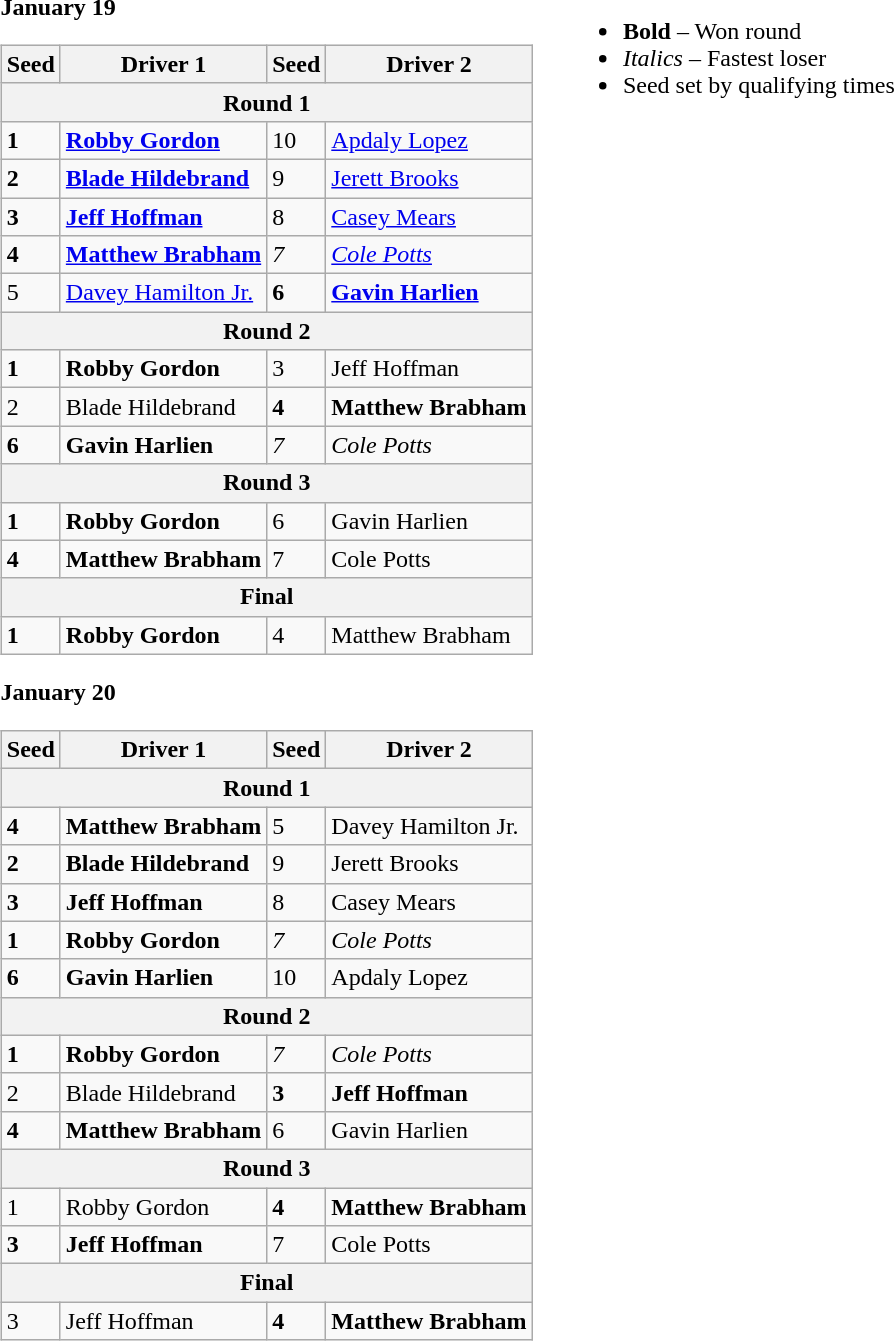<table>
<tr>
<td valign="top"><br><strong>January 19</strong><table class="wikitable">
<tr>
<th>Seed</th>
<th>Driver 1</th>
<th>Seed</th>
<th>Driver 2</th>
</tr>
<tr>
<th colspan=4>Round 1</th>
</tr>
<tr>
<td><strong>1</strong></td>
<td> <strong><a href='#'>Robby Gordon</a></strong></td>
<td>10</td>
<td> <a href='#'>Apdaly Lopez</a></td>
</tr>
<tr>
<td><strong>2</strong></td>
<td> <strong><a href='#'>Blade Hildebrand</a></strong></td>
<td>9</td>
<td> <a href='#'>Jerett Brooks</a></td>
</tr>
<tr>
<td><strong>3</strong></td>
<td> <strong><a href='#'>Jeff Hoffman</a></strong></td>
<td>8</td>
<td> <a href='#'>Casey Mears</a></td>
</tr>
<tr>
<td><strong>4</strong></td>
<td> <strong><a href='#'>Matthew Brabham</a></strong></td>
<td><em>7</em></td>
<td> <em><a href='#'>Cole Potts</a></em></td>
</tr>
<tr>
<td>5</td>
<td> <a href='#'>Davey Hamilton Jr.</a></td>
<td><strong>6</strong></td>
<td> <strong><a href='#'>Gavin Harlien</a></strong></td>
</tr>
<tr>
<th colspan=4>Round 2</th>
</tr>
<tr>
<td><strong>1</strong></td>
<td> <strong>Robby Gordon</strong></td>
<td>3</td>
<td> Jeff Hoffman</td>
</tr>
<tr>
<td>2</td>
<td> Blade Hildebrand</td>
<td><strong>4</strong></td>
<td> <strong>Matthew Brabham</strong></td>
</tr>
<tr>
<td><strong>6</strong></td>
<td> <strong>Gavin Harlien</strong></td>
<td><em>7</em></td>
<td> <em>Cole Potts</em></td>
</tr>
<tr>
<th colspan=4>Round 3</th>
</tr>
<tr>
<td><strong>1</strong></td>
<td> <strong>Robby Gordon</strong></td>
<td>6</td>
<td> Gavin Harlien</td>
</tr>
<tr>
<td><strong>4</strong></td>
<td> <strong>Matthew Brabham</strong></td>
<td>7</td>
<td> Cole Potts</td>
</tr>
<tr>
<th colspan=4>Final</th>
</tr>
<tr>
<td><strong>1</strong></td>
<td> <strong>Robby Gordon</strong></td>
<td>4</td>
<td> Matthew Brabham</td>
</tr>
</table>
<strong>January 20</strong><table class="wikitable">
<tr>
<th>Seed</th>
<th>Driver 1</th>
<th>Seed</th>
<th>Driver 2</th>
</tr>
<tr>
<th colspan=4>Round 1</th>
</tr>
<tr>
<td><strong>4</strong></td>
<td> <strong>Matthew Brabham</strong></td>
<td>5</td>
<td> Davey Hamilton Jr.</td>
</tr>
<tr>
<td><strong>2</strong></td>
<td> <strong>Blade Hildebrand</strong></td>
<td>9</td>
<td> Jerett Brooks</td>
</tr>
<tr>
<td><strong>3</strong></td>
<td> <strong>Jeff Hoffman</strong></td>
<td>8</td>
<td> Casey Mears</td>
</tr>
<tr>
<td><strong>1</strong></td>
<td> <strong>Robby Gordon</strong></td>
<td><em>7</em></td>
<td> <em>Cole Potts</em></td>
</tr>
<tr>
<td><strong>6</strong></td>
<td> <strong>Gavin Harlien</strong></td>
<td>10</td>
<td> Apdaly Lopez</td>
</tr>
<tr>
<th colspan=4>Round 2</th>
</tr>
<tr>
<td><strong>1</strong></td>
<td> <strong>Robby Gordon</strong></td>
<td><em>7</em></td>
<td> <em>Cole Potts</em></td>
</tr>
<tr>
<td>2</td>
<td> Blade Hildebrand</td>
<td><strong>3</strong></td>
<td> <strong>Jeff Hoffman</strong></td>
</tr>
<tr>
<td><strong>4</strong></td>
<td> <strong>Matthew Brabham</strong></td>
<td>6</td>
<td> Gavin Harlien</td>
</tr>
<tr>
<th colspan=4>Round 3</th>
</tr>
<tr>
<td>1</td>
<td> Robby Gordon</td>
<td><strong>4</strong></td>
<td> <strong>Matthew Brabham</strong></td>
</tr>
<tr>
<td><strong>3</strong></td>
<td> <strong>Jeff Hoffman</strong></td>
<td>7</td>
<td> Cole Potts</td>
</tr>
<tr>
<th colspan=4>Final</th>
</tr>
<tr>
<td>3</td>
<td> Jeff Hoffman</td>
<td><strong>4</strong></td>
<td> <strong>Matthew Brabham</strong></td>
</tr>
</table>
</td>
<td style="vertical-align: top;"><br><ul><li><strong>Bold</strong> – Won round</li><li><em>Italics</em> – Fastest loser</li><li>Seed set by qualifying times</li></ul></td>
</tr>
</table>
